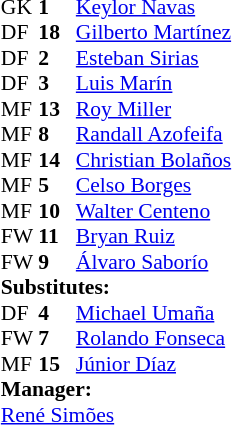<table cellspacing="0" cellpadding="0" style="font-size:90%; margin:0.2em auto;">
<tr>
<th width="25"></th>
<th width="25"></th>
</tr>
<tr>
<td>GK</td>
<td><strong>1</strong></td>
<td><a href='#'>Keylor Navas</a></td>
</tr>
<tr>
<td>DF</td>
<td><strong>18</strong></td>
<td><a href='#'>Gilberto Martínez</a></td>
<td></td>
<td></td>
</tr>
<tr>
<td>DF</td>
<td><strong>2</strong></td>
<td><a href='#'>Esteban Sirias</a></td>
</tr>
<tr>
<td>DF</td>
<td><strong>3</strong></td>
<td><a href='#'>Luis Marín</a></td>
<td></td>
<td></td>
</tr>
<tr>
<td>MF</td>
<td><strong>13</strong></td>
<td><a href='#'>Roy Miller</a></td>
<td></td>
<td></td>
</tr>
<tr>
<td>MF</td>
<td><strong>8</strong></td>
<td><a href='#'>Randall Azofeifa</a></td>
<td></td>
</tr>
<tr>
<td>MF</td>
<td><strong>14</strong></td>
<td><a href='#'>Christian Bolaños</a></td>
<td></td>
</tr>
<tr>
<td>MF</td>
<td><strong>5</strong></td>
<td><a href='#'>Celso Borges</a></td>
<td></td>
</tr>
<tr>
<td>MF</td>
<td><strong>10</strong></td>
<td><a href='#'>Walter Centeno</a></td>
<td></td>
</tr>
<tr>
<td>FW</td>
<td><strong>11</strong></td>
<td><a href='#'>Bryan Ruiz</a></td>
</tr>
<tr>
<td>FW</td>
<td><strong>9</strong></td>
<td><a href='#'>Álvaro Saborío</a></td>
</tr>
<tr>
<td colspan=3><strong>Substitutes:</strong></td>
</tr>
<tr>
<td>DF</td>
<td><strong>4</strong></td>
<td><a href='#'>Michael Umaña</a></td>
<td></td>
<td></td>
</tr>
<tr>
<td>FW</td>
<td><strong>7</strong></td>
<td><a href='#'>Rolando Fonseca</a></td>
<td></td>
<td></td>
</tr>
<tr>
<td>MF</td>
<td><strong>15</strong></td>
<td><a href='#'>Júnior Díaz</a></td>
<td></td>
<td></td>
</tr>
<tr>
<td colspan=3><strong>Manager:</strong></td>
</tr>
<tr>
<td colspan=4> <a href='#'>René Simões</a></td>
</tr>
</table>
